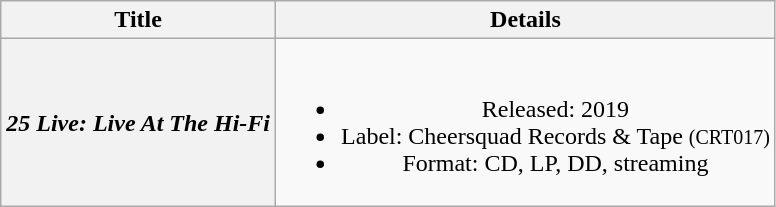<table class="wikitable plainrowheaders" style="text-align:center;" border="1">
<tr>
<th>Title</th>
<th>Details</th>
</tr>
<tr>
<th scope="row"><em>25 Live: Live At The Hi-Fi</em></th>
<td><br><ul><li>Released: 2019</li><li>Label: Cheersquad Records & Tape <small>(CRT017)</small></li><li>Format: CD, LP, DD, streaming</li></ul></td>
</tr>
</table>
